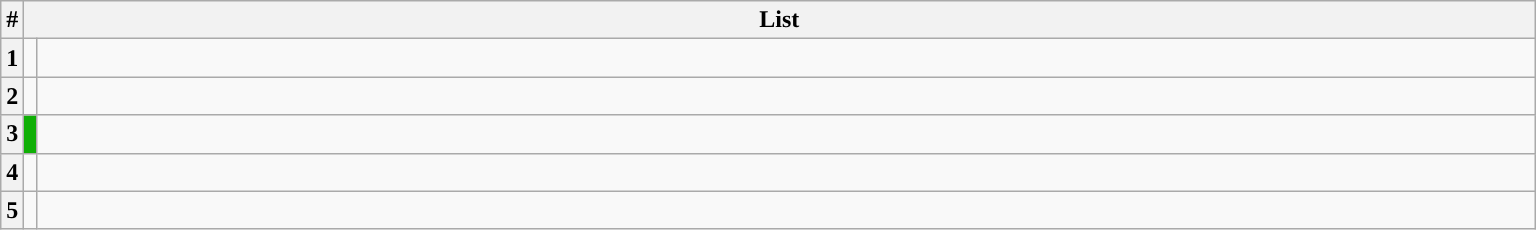<table class=wikitable>
<tr>
<th>#</th>
<th colspan=2 width=1000>List</th>
</tr>
<tr>
<th>1</th>
<td width="1" style="color:inherit;background:"></td>
<td><br>



</td>
</tr>
<tr>
<th>2</th>
<td width="1" style="color:inherit;background:"></td>
<td><br>



</td>
</tr>
<tr>
<th>3</th>
<td width="1" style="color:inherit;background:#0FAF05"></td>
<td><br>



</td>
</tr>
<tr>
<th>4</th>
<td width="1"></td>
<td><br>



</td>
</tr>
<tr>
<th>5</th>
<td width="1"></td>
<td><br>



</td>
</tr>
</table>
